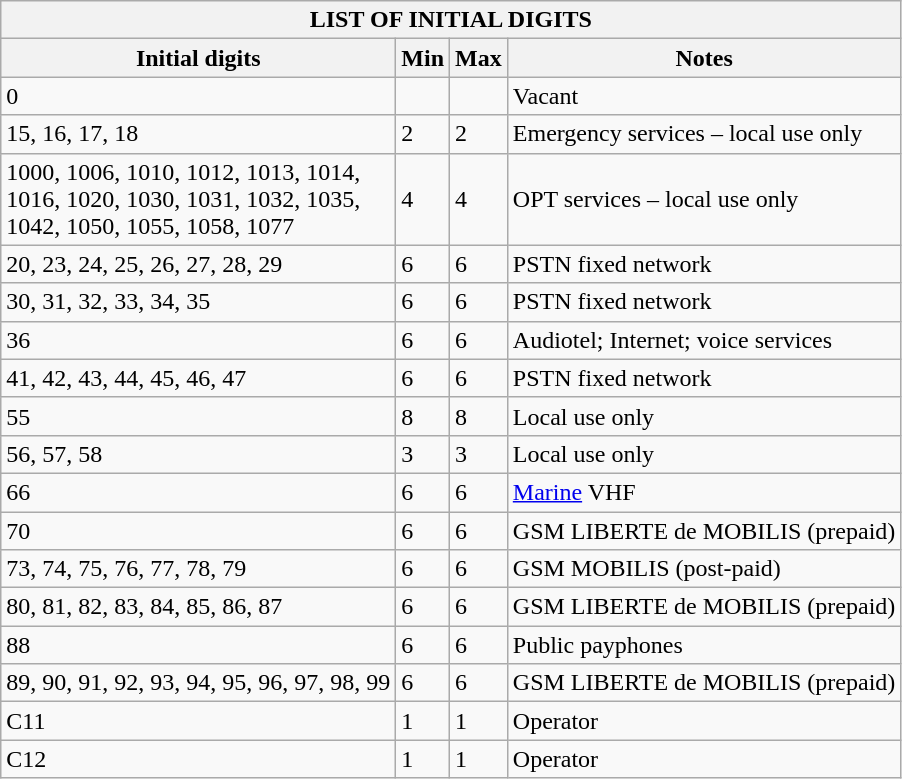<table class="wikitable" border=1>
<tr>
<th colspan="4">LIST OF INITIAL DIGITS</th>
</tr>
<tr>
<th>Initial digits</th>
<th>Min</th>
<th>Max</th>
<th>Notes</th>
</tr>
<tr>
<td>0</td>
<td></td>
<td></td>
<td>Vacant</td>
</tr>
<tr>
<td>15, 16, 17, 18</td>
<td>2</td>
<td>2</td>
<td>Emergency services – local use only</td>
</tr>
<tr>
<td>1000, 1006, 1010, 1012, 1013, 1014,<br>1016, 1020, 1030, 1031, 1032, 1035,<br>1042, 1050, 1055, 1058, 1077</td>
<td>4</td>
<td>4</td>
<td>OPT services – local use only</td>
</tr>
<tr>
<td>20, 23, 24, 25, 26, 27, 28, 29</td>
<td>6</td>
<td>6</td>
<td>PSTN fixed network</td>
</tr>
<tr>
<td>30, 31, 32, 33, 34, 35</td>
<td>6</td>
<td>6</td>
<td>PSTN fixed network</td>
</tr>
<tr>
<td>36</td>
<td>6</td>
<td>6</td>
<td>Audiotel; Internet; voice services</td>
</tr>
<tr>
<td>41, 42, 43, 44, 45, 46, 47</td>
<td>6</td>
<td>6</td>
<td>PSTN fixed network</td>
</tr>
<tr>
<td>55</td>
<td>8</td>
<td>8</td>
<td>Local use only</td>
</tr>
<tr>
<td>56, 57, 58</td>
<td>3</td>
<td>3</td>
<td>Local use only</td>
</tr>
<tr>
<td>66</td>
<td>6</td>
<td>6</td>
<td><a href='#'>Marine</a> VHF</td>
</tr>
<tr>
<td>70</td>
<td>6</td>
<td>6</td>
<td>GSM LIBERTE de MOBILIS (prepaid)</td>
</tr>
<tr>
<td>73, 74, 75, 76, 77, 78, 79</td>
<td>6</td>
<td>6</td>
<td>GSM MOBILIS (post-paid)</td>
</tr>
<tr>
<td>80, 81, 82, 83, 84, 85, 86, 87</td>
<td>6</td>
<td>6</td>
<td>GSM LIBERTE de MOBILIS (prepaid)</td>
</tr>
<tr>
<td>88</td>
<td>6</td>
<td>6</td>
<td>Public payphones</td>
</tr>
<tr>
<td>89, 90, 91, 92, 93, 94, 95, 96, 97, 98, 99</td>
<td>6</td>
<td>6</td>
<td>GSM LIBERTE de MOBILIS (prepaid)</td>
</tr>
<tr>
<td>C11</td>
<td>1</td>
<td>1</td>
<td>Operator</td>
</tr>
<tr>
<td>C12</td>
<td>1</td>
<td>1</td>
<td>Operator</td>
</tr>
</table>
